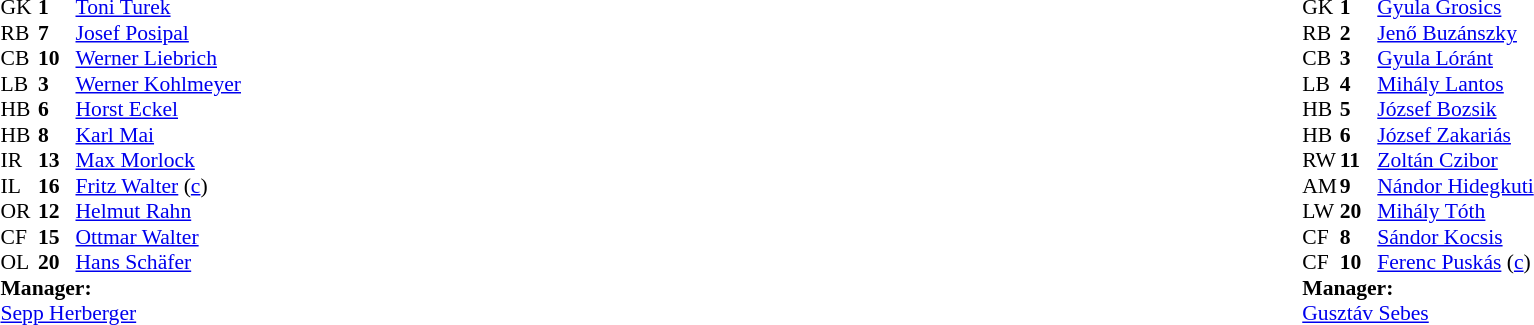<table width="100%">
<tr>
<td valign="top" width="40%"><br><table style="font-size:90%" cellspacing="0" cellpadding="0">
<tr>
<th width=25></th>
<th width=25></th>
</tr>
<tr>
<td>GK</td>
<td><strong>1</strong></td>
<td><a href='#'>Toni Turek</a></td>
</tr>
<tr>
<td>RB</td>
<td><strong>7</strong></td>
<td><a href='#'>Josef Posipal</a></td>
</tr>
<tr>
<td>CB</td>
<td><strong>10</strong></td>
<td><a href='#'>Werner Liebrich</a></td>
</tr>
<tr>
<td>LB</td>
<td><strong>3</strong></td>
<td><a href='#'>Werner Kohlmeyer</a></td>
</tr>
<tr>
<td>HB</td>
<td><strong>6</strong></td>
<td><a href='#'>Horst Eckel</a></td>
</tr>
<tr>
<td>HB</td>
<td><strong>8</strong></td>
<td><a href='#'>Karl Mai</a></td>
</tr>
<tr>
<td>IR</td>
<td><strong>13</strong></td>
<td><a href='#'>Max Morlock</a></td>
</tr>
<tr>
<td>IL</td>
<td><strong>16</strong></td>
<td><a href='#'>Fritz Walter</a> (<a href='#'>c</a>)</td>
</tr>
<tr>
<td>OR</td>
<td><strong>12</strong></td>
<td><a href='#'>Helmut Rahn</a></td>
</tr>
<tr>
<td>CF</td>
<td><strong>15</strong></td>
<td><a href='#'>Ottmar Walter</a></td>
</tr>
<tr>
<td>OL</td>
<td><strong>20</strong></td>
<td><a href='#'>Hans Schäfer</a></td>
</tr>
<tr>
<td colspan=3><strong>Manager:</strong></td>
</tr>
<tr>
<td colspan=3> <a href='#'>Sepp Herberger</a></td>
</tr>
</table>
</td>
<td valign="top"></td>
<td valign="top" width="50%"><br><table style="font-size:90%; margin:auto" cellspacing="0" cellpadding="0">
<tr>
<th width=25></th>
<th width=25></th>
</tr>
<tr>
<td>GK</td>
<td><strong>1</strong></td>
<td><a href='#'>Gyula Grosics</a></td>
</tr>
<tr>
<td>RB</td>
<td><strong>2</strong></td>
<td><a href='#'>Jenő Buzánszky</a></td>
</tr>
<tr>
<td>CB</td>
<td><strong>3</strong></td>
<td><a href='#'>Gyula Lóránt</a></td>
</tr>
<tr>
<td>LB</td>
<td><strong>4</strong></td>
<td><a href='#'>Mihály Lantos</a></td>
</tr>
<tr>
<td>HB</td>
<td><strong>5</strong></td>
<td><a href='#'>József Bozsik</a></td>
</tr>
<tr>
<td>HB</td>
<td><strong>6</strong></td>
<td><a href='#'>József Zakariás</a></td>
</tr>
<tr>
<td>RW</td>
<td><strong>11</strong></td>
<td><a href='#'>Zoltán Czibor</a></td>
</tr>
<tr>
<td>AM</td>
<td><strong>9</strong></td>
<td><a href='#'>Nándor Hidegkuti</a></td>
</tr>
<tr>
<td>LW</td>
<td><strong>20</strong></td>
<td><a href='#'>Mihály Tóth</a></td>
</tr>
<tr>
<td>CF</td>
<td><strong>8</strong></td>
<td><a href='#'>Sándor Kocsis</a></td>
</tr>
<tr>
<td>CF</td>
<td><strong>10</strong></td>
<td><a href='#'>Ferenc Puskás</a> (<a href='#'>c</a>)</td>
</tr>
<tr>
<td colspan=3><strong>Manager:</strong></td>
</tr>
<tr>
<td colspan=3> <a href='#'>Gusztáv Sebes</a></td>
</tr>
</table>
</td>
</tr>
</table>
